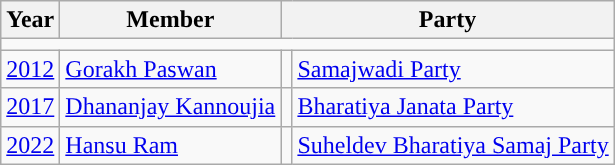<table class="wikitable">
<tr>
<th>Year</th>
<th>Member</th>
<th colspan="2">Party</th>
</tr>
<tr>
<td colspan="4"></td>
</tr>
<tr>
<td><a href='#'>2012</a></td>
<td><a href='#'>Gorakh Paswan</a></td>
<td style="background-color: "></td>
<td><a href='#'>Samajwadi Party</a></td>
</tr>
<tr>
<td><a href='#'>2017</a></td>
<td><a href='#'>Dhananjay Kannoujia</a></td>
<td style="background-color: "></td>
<td><a href='#'>Bharatiya Janata Party</a></td>
</tr>
<tr>
<td><a href='#'>2022</a></td>
<td><a href='#'>Hansu Ram</a></td>
<td style="background-color: "></td>
<td><a href='#'>Suheldev Bharatiya Samaj Party</a></td>
</tr>
</table>
